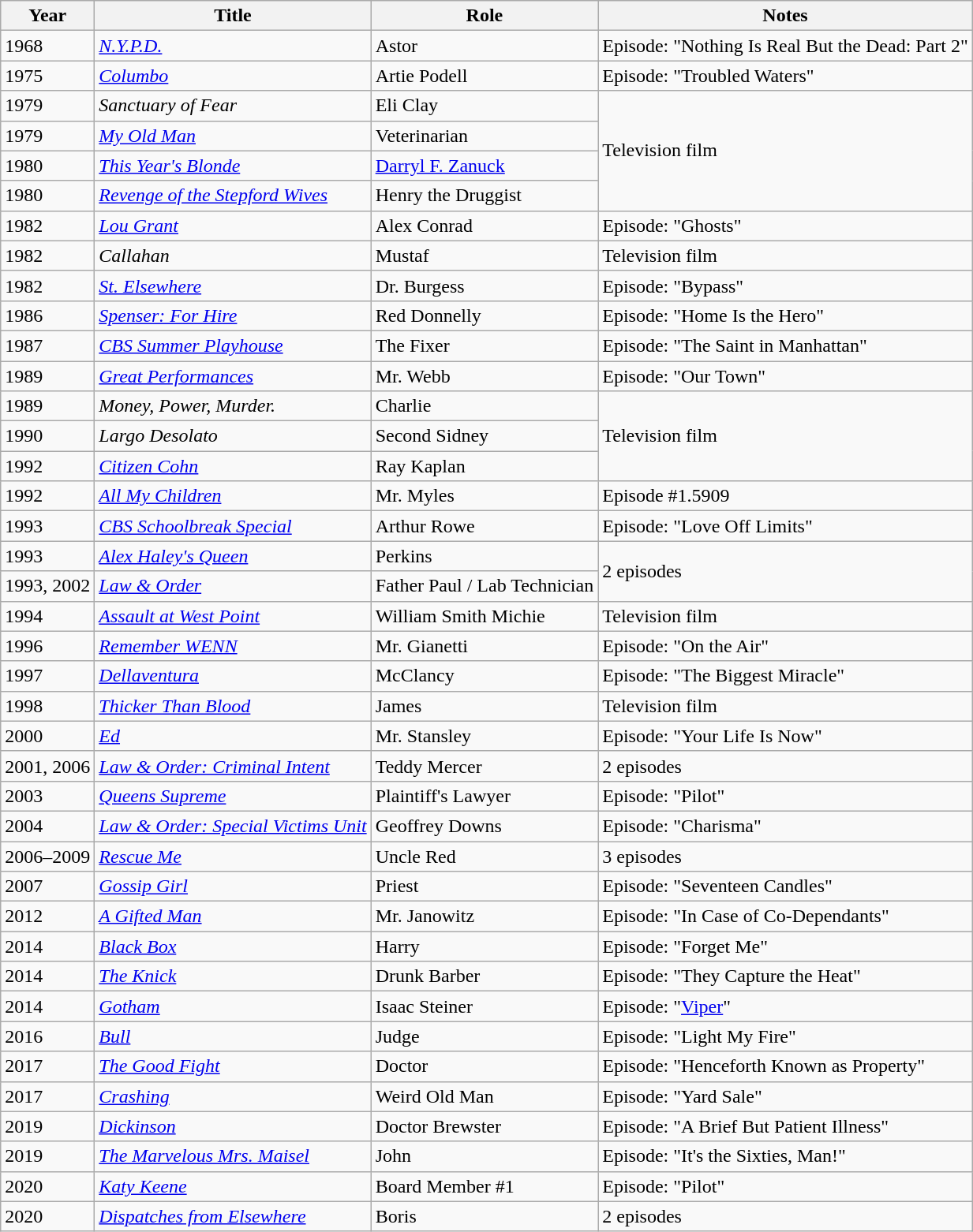<table class="wikitable sortable">
<tr>
<th>Year</th>
<th>Title</th>
<th>Role</th>
<th>Notes</th>
</tr>
<tr>
<td>1968</td>
<td><a href='#'><em>N.Y.P.D.</em></a></td>
<td>Astor</td>
<td>Episode: "Nothing Is Real But the Dead: Part 2"</td>
</tr>
<tr>
<td>1975</td>
<td><em><a href='#'>Columbo</a></em></td>
<td>Artie Podell</td>
<td>Episode: "Troubled Waters"</td>
</tr>
<tr>
<td>1979</td>
<td><em>Sanctuary of Fear</em></td>
<td>Eli Clay</td>
<td rowspan="4">Television film</td>
</tr>
<tr>
<td>1979</td>
<td><a href='#'><em>My Old Man</em></a></td>
<td>Veterinarian</td>
</tr>
<tr>
<td>1980</td>
<td><em><a href='#'>This Year's Blonde</a></em></td>
<td><a href='#'>Darryl F. Zanuck</a></td>
</tr>
<tr>
<td>1980</td>
<td><em><a href='#'>Revenge of the Stepford Wives</a></em></td>
<td>Henry the Druggist</td>
</tr>
<tr>
<td>1982</td>
<td><a href='#'><em>Lou Grant</em></a></td>
<td>Alex Conrad</td>
<td>Episode: "Ghosts"</td>
</tr>
<tr>
<td>1982</td>
<td><em>Callahan</em></td>
<td>Mustaf</td>
<td>Television film</td>
</tr>
<tr>
<td>1982</td>
<td><em><a href='#'>St. Elsewhere</a></em></td>
<td>Dr. Burgess</td>
<td>Episode: "Bypass"</td>
</tr>
<tr>
<td>1986</td>
<td><em><a href='#'>Spenser: For Hire</a></em></td>
<td>Red Donnelly</td>
<td>Episode: "Home Is the Hero"</td>
</tr>
<tr>
<td>1987</td>
<td><em><a href='#'>CBS Summer Playhouse</a></em></td>
<td>The Fixer</td>
<td>Episode: "The Saint in Manhattan"</td>
</tr>
<tr>
<td>1989</td>
<td><em><a href='#'>Great Performances</a></em></td>
<td>Mr. Webb</td>
<td>Episode: "Our Town"</td>
</tr>
<tr>
<td>1989</td>
<td><em>Money, Power, Murder.</em></td>
<td>Charlie</td>
<td rowspan="3">Television film</td>
</tr>
<tr>
<td>1990</td>
<td><em>Largo Desolato</em></td>
<td>Second Sidney</td>
</tr>
<tr>
<td>1992</td>
<td><em><a href='#'>Citizen Cohn</a></em></td>
<td>Ray Kaplan</td>
</tr>
<tr>
<td>1992</td>
<td><em><a href='#'>All My Children</a></em></td>
<td>Mr. Myles</td>
<td>Episode #1.5909</td>
</tr>
<tr>
<td>1993</td>
<td><em><a href='#'>CBS Schoolbreak Special</a></em></td>
<td>Arthur Rowe</td>
<td>Episode: "Love Off Limits"</td>
</tr>
<tr>
<td>1993</td>
<td><em><a href='#'>Alex Haley's Queen</a></em></td>
<td>Perkins</td>
<td rowspan="2">2 episodes</td>
</tr>
<tr>
<td>1993, 2002</td>
<td><em><a href='#'>Law & Order</a></em></td>
<td>Father Paul / Lab Technician</td>
</tr>
<tr>
<td>1994</td>
<td><a href='#'><em>Assault at West Point</em></a></td>
<td>William Smith Michie</td>
<td>Television film</td>
</tr>
<tr>
<td>1996</td>
<td><em><a href='#'>Remember WENN</a></em></td>
<td>Mr. Gianetti</td>
<td>Episode: "On the Air"</td>
</tr>
<tr>
<td>1997</td>
<td><em><a href='#'>Dellaventura</a></em></td>
<td>McClancy</td>
<td>Episode: "The Biggest Miracle"</td>
</tr>
<tr>
<td>1998</td>
<td><a href='#'><em>Thicker Than Blood</em></a></td>
<td>James</td>
<td>Television film</td>
</tr>
<tr>
<td>2000</td>
<td><a href='#'><em>Ed</em></a></td>
<td>Mr. Stansley</td>
<td>Episode: "Your Life Is Now"</td>
</tr>
<tr>
<td>2001, 2006</td>
<td><em><a href='#'>Law & Order: Criminal Intent</a></em></td>
<td>Teddy Mercer</td>
<td>2 episodes</td>
</tr>
<tr>
<td>2003</td>
<td><em><a href='#'>Queens Supreme</a></em></td>
<td>Plaintiff's Lawyer</td>
<td>Episode: "Pilot"</td>
</tr>
<tr>
<td>2004</td>
<td><em><a href='#'>Law & Order: Special Victims Unit</a></em></td>
<td>Geoffrey Downs</td>
<td>Episode: "Charisma"</td>
</tr>
<tr>
<td>2006–2009</td>
<td><a href='#'><em>Rescue Me</em></a></td>
<td>Uncle Red</td>
<td>3 episodes</td>
</tr>
<tr>
<td>2007</td>
<td><em><a href='#'>Gossip Girl</a></em></td>
<td>Priest</td>
<td>Episode: "Seventeen Candles"</td>
</tr>
<tr>
<td>2012</td>
<td><em><a href='#'>A Gifted Man</a></em></td>
<td>Mr. Janowitz</td>
<td>Episode: "In Case of Co-Dependants"</td>
</tr>
<tr>
<td>2014</td>
<td><a href='#'><em>Black Box</em></a></td>
<td>Harry</td>
<td>Episode: "Forget Me"</td>
</tr>
<tr>
<td>2014</td>
<td><em><a href='#'>The Knick</a></em></td>
<td>Drunk Barber</td>
<td>Episode: "They Capture the Heat"</td>
</tr>
<tr>
<td>2014</td>
<td><a href='#'><em>Gotham</em></a></td>
<td>Isaac Steiner</td>
<td>Episode: "<a href='#'>Viper</a>"</td>
</tr>
<tr>
<td>2016</td>
<td><a href='#'><em>Bull</em></a></td>
<td>Judge</td>
<td>Episode: "Light My Fire"</td>
</tr>
<tr>
<td>2017</td>
<td><em><a href='#'>The Good Fight</a></em></td>
<td>Doctor</td>
<td>Episode: "Henceforth Known as Property"</td>
</tr>
<tr>
<td>2017</td>
<td><a href='#'><em>Crashing</em></a></td>
<td>Weird Old Man</td>
<td>Episode: "Yard Sale"</td>
</tr>
<tr>
<td>2019</td>
<td><a href='#'><em>Dickinson</em></a></td>
<td>Doctor Brewster</td>
<td>Episode: "A Brief But Patient Illness"</td>
</tr>
<tr>
<td>2019</td>
<td><em><a href='#'>The Marvelous Mrs. Maisel</a></em></td>
<td>John</td>
<td>Episode: "It's the Sixties, Man!"</td>
</tr>
<tr>
<td>2020</td>
<td><a href='#'><em>Katy Keene</em></a></td>
<td>Board Member #1</td>
<td>Episode: "Pilot"</td>
</tr>
<tr>
<td>2020</td>
<td><em><a href='#'>Dispatches from Elsewhere</a></em></td>
<td>Boris</td>
<td>2 episodes</td>
</tr>
</table>
